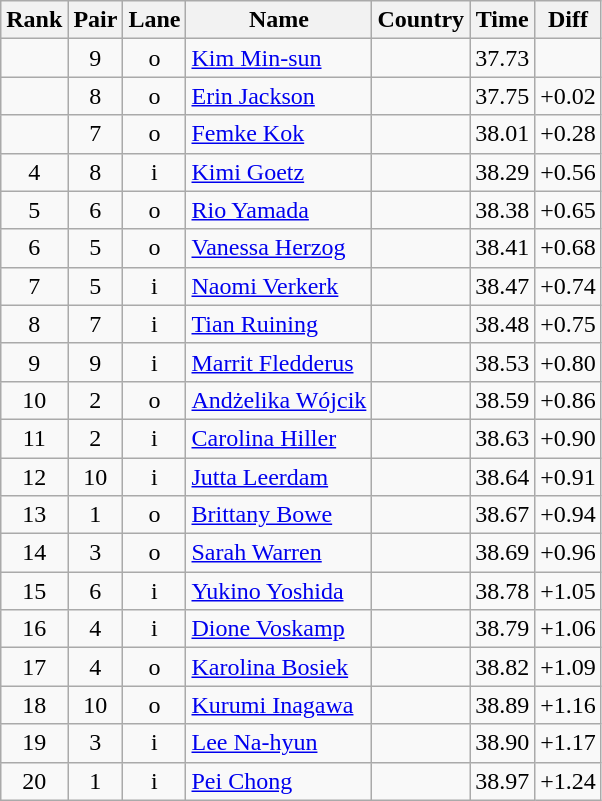<table class="wikitable sortable" style="text-align:center">
<tr>
<th>Rank</th>
<th>Pair</th>
<th>Lane</th>
<th>Name</th>
<th>Country</th>
<th>Time</th>
<th>Diff</th>
</tr>
<tr>
<td></td>
<td>9</td>
<td>o</td>
<td align=left><a href='#'>Kim Min-sun</a></td>
<td align=left></td>
<td>37.73</td>
<td></td>
</tr>
<tr>
<td></td>
<td>8</td>
<td>o</td>
<td align=left><a href='#'>Erin Jackson</a></td>
<td align=left></td>
<td>37.75</td>
<td>+0.02</td>
</tr>
<tr>
<td></td>
<td>7</td>
<td>o</td>
<td align=left><a href='#'>Femke Kok</a></td>
<td align=left></td>
<td>38.01</td>
<td>+0.28</td>
</tr>
<tr>
<td>4</td>
<td>8</td>
<td>i</td>
<td align=left><a href='#'>Kimi Goetz</a></td>
<td align=left></td>
<td>38.29</td>
<td>+0.56</td>
</tr>
<tr>
<td>5</td>
<td>6</td>
<td>o</td>
<td align=left><a href='#'>Rio Yamada</a></td>
<td align=left></td>
<td>38.38</td>
<td>+0.65</td>
</tr>
<tr>
<td>6</td>
<td>5</td>
<td>o</td>
<td align=left><a href='#'>Vanessa Herzog</a></td>
<td align=left></td>
<td>38.41</td>
<td>+0.68</td>
</tr>
<tr>
<td>7</td>
<td>5</td>
<td>i</td>
<td align=left><a href='#'>Naomi Verkerk</a></td>
<td align=left></td>
<td>38.47</td>
<td>+0.74</td>
</tr>
<tr>
<td>8</td>
<td>7</td>
<td>i</td>
<td align=left><a href='#'>Tian Ruining</a></td>
<td align=left></td>
<td>38.48</td>
<td>+0.75</td>
</tr>
<tr>
<td>9</td>
<td>9</td>
<td>i</td>
<td align=left><a href='#'>Marrit Fledderus</a></td>
<td align=left></td>
<td>38.53</td>
<td>+0.80</td>
</tr>
<tr>
<td>10</td>
<td>2</td>
<td>o</td>
<td align=left><a href='#'>Andżelika Wójcik</a></td>
<td align=left></td>
<td>38.59</td>
<td>+0.86</td>
</tr>
<tr>
<td>11</td>
<td>2</td>
<td>i</td>
<td align=left><a href='#'>Carolina Hiller</a></td>
<td align=left></td>
<td>38.63</td>
<td>+0.90</td>
</tr>
<tr>
<td>12</td>
<td>10</td>
<td>i</td>
<td align=left><a href='#'>Jutta Leerdam</a></td>
<td align=left></td>
<td>38.64</td>
<td>+0.91</td>
</tr>
<tr>
<td>13</td>
<td>1</td>
<td>o</td>
<td align=left><a href='#'>Brittany Bowe</a></td>
<td align=left></td>
<td>38.67</td>
<td>+0.94</td>
</tr>
<tr>
<td>14</td>
<td>3</td>
<td>o</td>
<td align=left><a href='#'>Sarah Warren</a></td>
<td align=left></td>
<td>38.69</td>
<td>+0.96</td>
</tr>
<tr>
<td>15</td>
<td>6</td>
<td>i</td>
<td align=left><a href='#'>Yukino Yoshida</a></td>
<td align=left></td>
<td>38.78</td>
<td>+1.05</td>
</tr>
<tr>
<td>16</td>
<td>4</td>
<td>i</td>
<td align=left><a href='#'>Dione Voskamp</a></td>
<td align=left></td>
<td>38.79</td>
<td>+1.06</td>
</tr>
<tr>
<td>17</td>
<td>4</td>
<td>o</td>
<td align=left><a href='#'>Karolina Bosiek</a></td>
<td align=left></td>
<td>38.82</td>
<td>+1.09</td>
</tr>
<tr>
<td>18</td>
<td>10</td>
<td>o</td>
<td align=left><a href='#'>Kurumi Inagawa</a></td>
<td align=left></td>
<td>38.89</td>
<td>+1.16</td>
</tr>
<tr>
<td>19</td>
<td>3</td>
<td>i</td>
<td align=left><a href='#'>Lee Na-hyun</a></td>
<td align=left></td>
<td>38.90</td>
<td>+1.17</td>
</tr>
<tr>
<td>20</td>
<td>1</td>
<td>i</td>
<td align=left><a href='#'>Pei Chong</a></td>
<td align=left></td>
<td>38.97</td>
<td>+1.24</td>
</tr>
</table>
